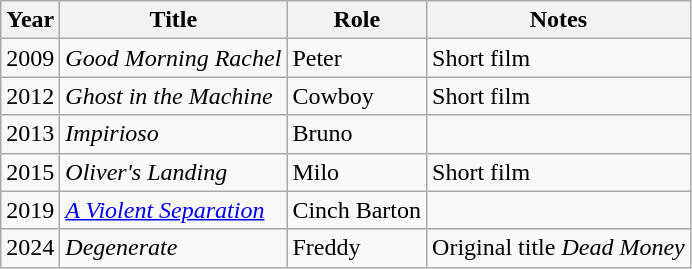<table class="wikitable sortable plainrowheaders">
<tr>
<th scope="col">Year</th>
<th scope="col">Title</th>
<th scope="col">Role</th>
<th scope="col" class="unsortable">Notes</th>
</tr>
<tr>
<td>2009</td>
<td><em>Good Morning Rachel</em></td>
<td>Peter</td>
<td>Short film</td>
</tr>
<tr>
<td>2012</td>
<td><em>Ghost in the Machine</em></td>
<td>Cowboy</td>
<td>Short film</td>
</tr>
<tr>
<td>2013</td>
<td><em>Impirioso</em></td>
<td>Bruno</td>
<td></td>
</tr>
<tr>
<td>2015</td>
<td><em>Oliver's Landing</em></td>
<td>Milo</td>
<td>Short film</td>
</tr>
<tr>
<td>2019</td>
<td><em><a href='#'>A Violent Separation</a></em></td>
<td>Cinch Barton</td>
<td></td>
</tr>
<tr>
<td>2024</td>
<td><em>Degenerate</em></td>
<td>Freddy</td>
<td>Original title <em>Dead Money</em></td>
</tr>
</table>
